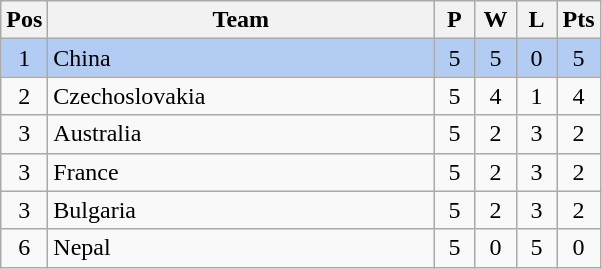<table class="wikitable" style="font-size: 100%">
<tr>
<th width=15>Pos</th>
<th width=250>Team</th>
<th width=20>P</th>
<th width=20>W</th>
<th width=20>L</th>
<th width=20>Pts</th>
</tr>
<tr align=center style="background: #b2ccf4;">
<td>1</td>
<td align="left"> China</td>
<td>5</td>
<td>5</td>
<td>0</td>
<td>5</td>
</tr>
<tr align=center>
<td>2</td>
<td align="left"> Czechoslovakia</td>
<td>5</td>
<td>4</td>
<td>1</td>
<td>4</td>
</tr>
<tr align=center>
<td>3</td>
<td align="left"> Australia</td>
<td>5</td>
<td>2</td>
<td>3</td>
<td>2</td>
</tr>
<tr align=center>
<td>3</td>
<td align="left"> France</td>
<td>5</td>
<td>2</td>
<td>3</td>
<td>2</td>
</tr>
<tr align=center>
<td>3</td>
<td align="left"> Bulgaria</td>
<td>5</td>
<td>2</td>
<td>3</td>
<td>2</td>
</tr>
<tr align=center>
<td>6</td>
<td align="left"> Nepal</td>
<td>5</td>
<td>0</td>
<td>5</td>
<td>0</td>
</tr>
</table>
